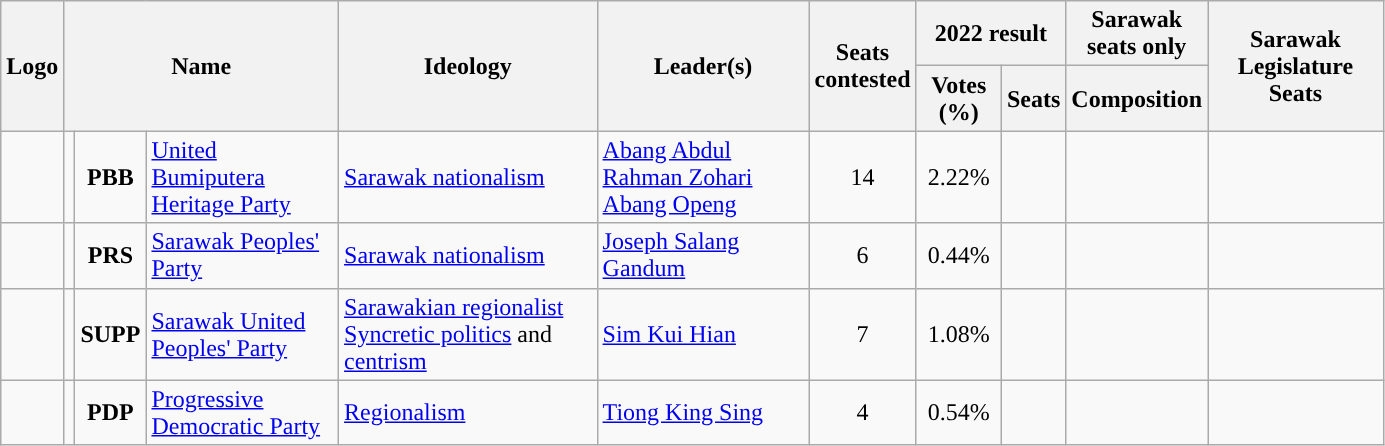<table class="wikitable" style="width:73%;">
<tr>
<th rowspan="2">Logo</th>
<th rowspan="2" colspan="4">Name</th>
<th rowspan="2">Ideology</th>
<th rowspan="2">Leader(s)</th>
<th rowspan="2">Seats<br>contested</th>
<th colspan="2">2022 result</th>
<th>Sarawak<br>seats only</th>
<th rowspan="2">Sarawak Legislature Seats</th>
</tr>
<tr>
<th>Votes (%)</th>
<th>Seats</th>
<th>Composition</th>
</tr>
<tr>
<td></td>
<td style="background:"></td>
<td colspan="2" style="text-align:center;"><strong>PBB</strong></td>
<td><a href='#'>United Bumiputera Heritage Party</a><br></td>
<td><a href='#'>Sarawak nationalism</a></td>
<td><a href='#'>Abang Abdul Rahman Zohari Abang Openg</a></td>
<td style="text-align:center;">14</td>
<td style="text-align:center;">2.22%</td>
<td></td>
<td></td>
<td></td>
</tr>
<tr>
<td></td>
<td style="background:"></td>
<td colspan="2" style="text-align:center;"><strong>PRS</strong></td>
<td><a href='#'>Sarawak Peoples' Party</a><br></td>
<td><a href='#'>Sarawak nationalism</a></td>
<td><a href='#'>Joseph Salang Gandum</a></td>
<td style="text-align:center;">6</td>
<td style="text-align:center;">0.44%</td>
<td></td>
<td></td>
<td></td>
</tr>
<tr>
<td></td>
<td style="background:"></td>
<td colspan="2" style="text-align:center;"><strong>SUPP</strong></td>
<td><a href='#'>Sarawak United Peoples' Party</a><br></td>
<td><a href='#'>Sarawakian regionalist</a> <a href='#'>Syncretic politics</a> and <a href='#'>centrism</a></td>
<td><a href='#'>Sim Kui Hian</a></td>
<td style="text-align:center;">7</td>
<td style="text-align:center;">1.08%</td>
<td></td>
<td></td>
<td></td>
</tr>
<tr>
<td></td>
<td style="background:"></td>
<td colspan="2" style="text-align:center;"><strong>PDP</strong></td>
<td><a href='#'>Progressive Democratic Party</a><br></td>
<td><a href='#'>Regionalism</a></td>
<td><a href='#'>Tiong King Sing</a></td>
<td style="text-align:center;">4</td>
<td style="text-align:center;">0.54%</td>
<td></td>
<td></td>
<td></td>
</tr>
</table>
